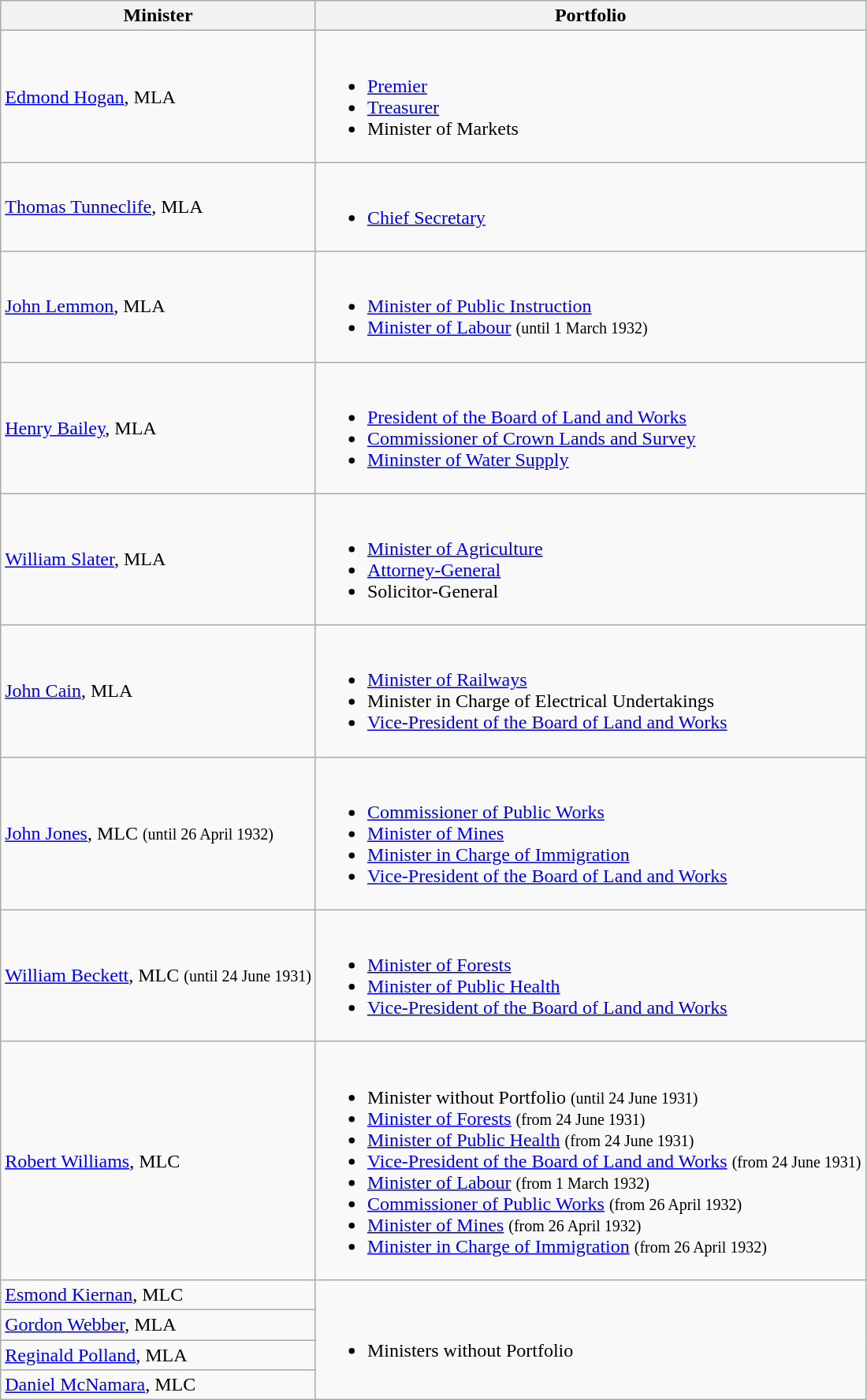<table class="wikitable">
<tr>
<th>Minister</th>
<th>Portfolio</th>
</tr>
<tr>
<td><a href='#'>Edmond Hogan</a>, MLA</td>
<td><br><ul><li><a href='#'>Premier</a></li><li><a href='#'>Treasurer</a></li><li>Minister of Markets</li></ul></td>
</tr>
<tr>
<td><a href='#'>Thomas Tunneclife</a>, MLA</td>
<td><br><ul><li><a href='#'>Chief Secretary</a></li></ul></td>
</tr>
<tr>
<td><a href='#'>John Lemmon</a>, MLA</td>
<td><br><ul><li><a href='#'>Minister of Public Instruction</a></li><li><a href='#'>Minister of Labour</a> <small>(until 1 March 1932)</small></li></ul></td>
</tr>
<tr>
<td><a href='#'>Henry Bailey</a>, MLA</td>
<td><br><ul><li><a href='#'>President of the Board of Land and Works</a></li><li><a href='#'>Commissioner of Crown Lands and Survey</a></li><li><a href='#'>Mininster of Water Supply</a></li></ul></td>
</tr>
<tr>
<td><a href='#'>William Slater</a>, MLA</td>
<td><br><ul><li><a href='#'>Minister of Agriculture</a></li><li><a href='#'>Attorney-General</a></li><li>Solicitor-General</li></ul></td>
</tr>
<tr>
<td><a href='#'>John Cain</a>, MLA</td>
<td><br><ul><li><a href='#'>Minister of Railways</a></li><li>Minister in Charge of Electrical Undertakings</li><li><a href='#'>Vice-President of the Board of Land and Works</a></li></ul></td>
</tr>
<tr>
<td><a href='#'>John Jones</a>, MLC <small>(until 26 April 1932)</small></td>
<td><br><ul><li><a href='#'>Commissioner of Public Works</a></li><li><a href='#'>Minister of Mines</a></li><li><a href='#'>Minister in Charge of Immigration</a></li><li><a href='#'>Vice-President of the Board of Land and Works</a></li></ul></td>
</tr>
<tr>
<td><a href='#'>William Beckett</a>, MLC <small>(until 24 June 1931)</small></td>
<td><br><ul><li><a href='#'>Minister of Forests</a></li><li><a href='#'>Minister of Public Health</a></li><li><a href='#'>Vice-President of the Board of Land and Works</a></li></ul></td>
</tr>
<tr>
<td><a href='#'>Robert Williams</a>, MLC</td>
<td><br><ul><li>Minister without Portfolio <small>(until 24 June 1931)</small></li><li><a href='#'>Minister of Forests</a> <small>(from 24 June 1931)</small></li><li><a href='#'>Minister of Public Health</a> <small>(from 24 June 1931)</small></li><li><a href='#'>Vice-President of the Board of Land and Works</a> <small>(from 24 June 1931)</small></li><li><a href='#'>Minister of Labour</a> <small>(from 1 March 1932)</small></li><li><a href='#'>Commissioner of Public Works</a> <small>(from 26 April 1932)</small></li><li><a href='#'>Minister of Mines</a> <small>(from 26 April 1932)</small></li><li><a href='#'>Minister in Charge of Immigration</a> <small>(from 26 April 1932)</small></li></ul></td>
</tr>
<tr>
<td><a href='#'>Esmond Kiernan</a>, MLC</td>
<td rowspan=4><br><ul><li>Ministers without Portfolio</li></ul></td>
</tr>
<tr>
<td><a href='#'>Gordon Webber</a>, MLA</td>
</tr>
<tr>
<td><a href='#'>Reginald Polland</a>, MLA</td>
</tr>
<tr>
<td><a href='#'>Daniel McNamara</a>, MLC</td>
</tr>
</table>
